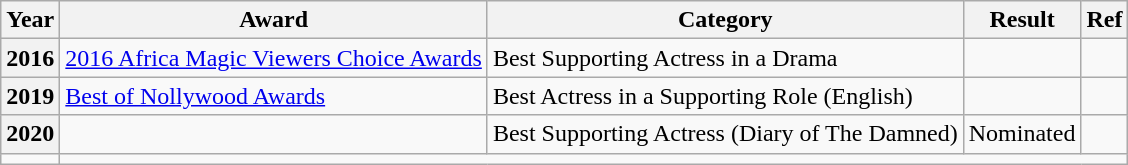<table class="wikitable sortable">
<tr>
<th>Year</th>
<th>Award</th>
<th>Category</th>
<th>Result</th>
<th>Ref</th>
</tr>
<tr>
<th>2016</th>
<td><a href='#'>2016 Africa Magic Viewers Choice Awards</a></td>
<td>Best Supporting Actress in a Drama</td>
<td></td>
<td></td>
</tr>
<tr>
<th>2019</th>
<td><a href='#'>Best of Nollywood Awards</a></td>
<td>Best Actress in a Supporting Role (English)</td>
<td></td>
<td></td>
</tr>
<tr>
<th>2020</th>
<td></td>
<td>Best Supporting Actress (Diary of The Damned)</td>
<td>Nominated</td>
<td></td>
</tr>
<tr>
<td></td>
</tr>
</table>
